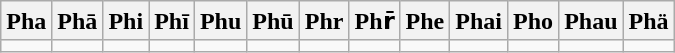<table class="wikitable">
<tr>
<th>Pha</th>
<th>Phā</th>
<th>Phi</th>
<th>Phī</th>
<th>Phu</th>
<th>Phū</th>
<th>Phr</th>
<th>Phr̄</th>
<th>Phe</th>
<th>Phai</th>
<th>Pho</th>
<th>Phau</th>
<th>Phä</th>
</tr>
<tr>
<td></td>
<td></td>
<td></td>
<td></td>
<td></td>
<td></td>
<td></td>
<td></td>
<td></td>
<td></td>
<td></td>
<td></td>
<td></td>
</tr>
</table>
